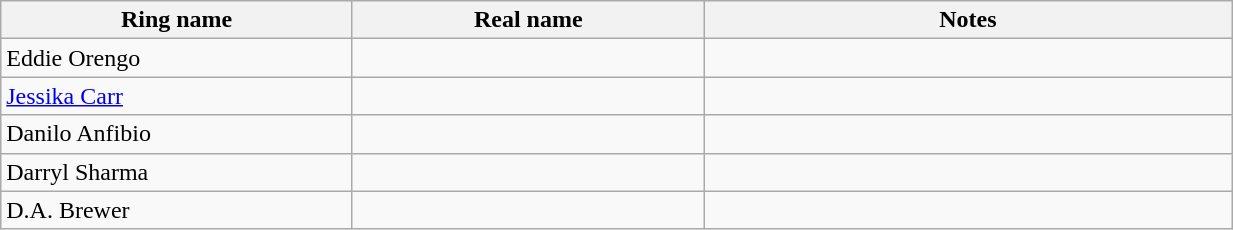<table class="wikitable sortable" align="left center" width="65%">
<tr>
<th width="20%">Ring name</th>
<th width="20%">Real name</th>
<th width="30%">Notes</th>
</tr>
<tr>
<td>Eddie Orengo</td>
<td></td>
<td></td>
</tr>
<tr>
<td><a href='#'>Jessika Carr</a></td>
<td></td>
<td></td>
</tr>
<tr>
<td>Danilo Anfibio</td>
<td></td>
<td></td>
</tr>
<tr>
<td>Darryl Sharma</td>
<td></td>
<td></td>
</tr>
<tr>
<td>D.A. Brewer</td>
<td></td>
<td></td>
</tr>
</table>
